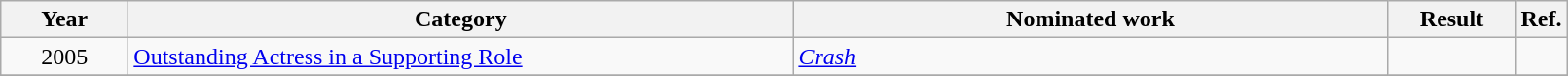<table class=wikitable>
<tr>
<th scope="col" style="width:5em;">Year</th>
<th scope="col" style="width:28em;">Category</th>
<th scope="col" style="width:25em;">Nominated work</th>
<th scope="col" style="width:5em;">Result</th>
<th>Ref.</th>
</tr>
<tr>
<td style="text-align:center;">2005</td>
<td><a href='#'>Outstanding Actress in a Supporting Role</a></td>
<td><em><a href='#'>Crash</a></em></td>
<td></td>
<td></td>
</tr>
<tr>
</tr>
</table>
